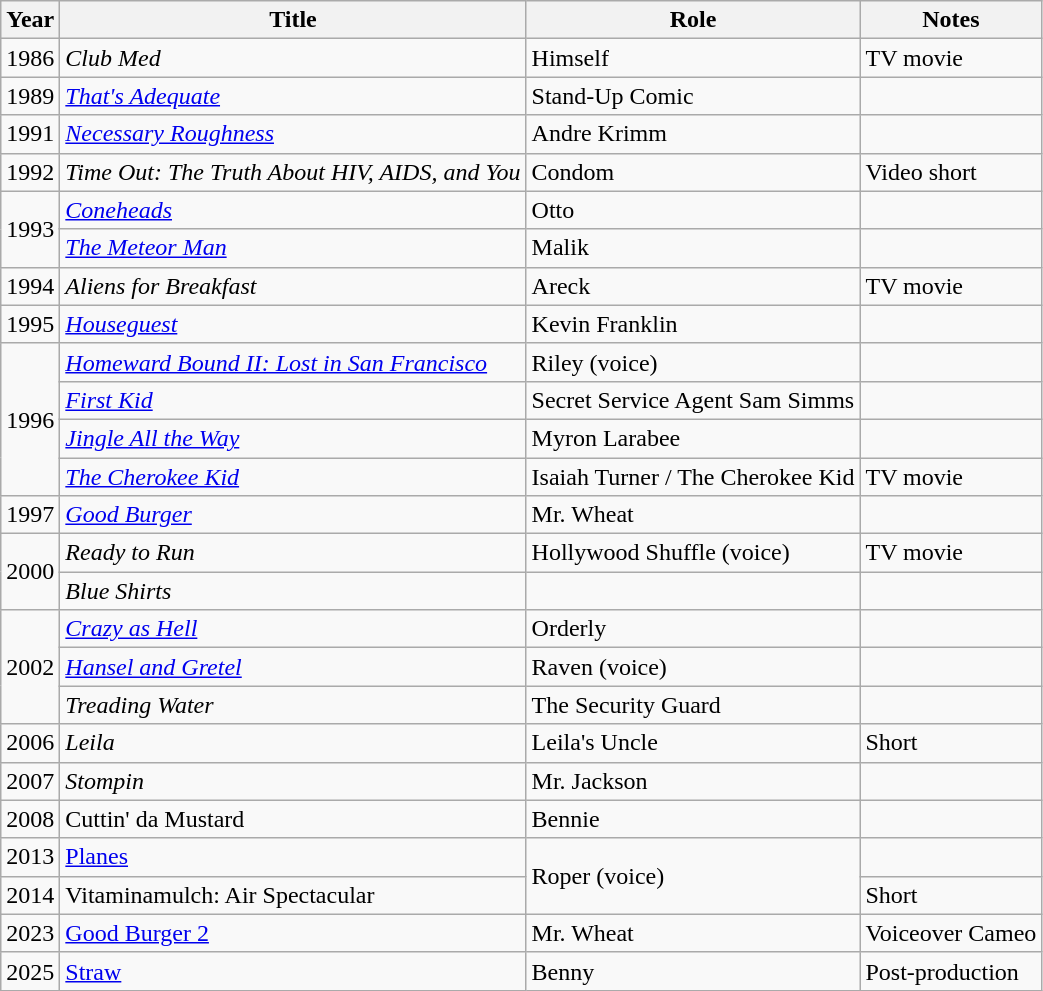<table class="wikitable sortable">
<tr>
<th>Year</th>
<th>Title</th>
<th>Role</th>
<th class="unsortable">Notes</th>
</tr>
<tr>
<td>1986</td>
<td><em>Club Med</em></td>
<td>Himself</td>
<td>TV movie</td>
</tr>
<tr>
<td>1989</td>
<td><em><a href='#'>That's Adequate</a></em></td>
<td>Stand-Up Comic</td>
<td></td>
</tr>
<tr>
<td>1991</td>
<td><em><a href='#'>Necessary Roughness</a></em></td>
<td>Andre Krimm</td>
<td></td>
</tr>
<tr>
<td>1992</td>
<td><em>Time Out: The Truth About HIV, AIDS, and You</em></td>
<td>Condom</td>
<td>Video short</td>
</tr>
<tr>
<td rowspan="2">1993</td>
<td><em><a href='#'>Coneheads</a></em></td>
<td>Otto</td>
<td></td>
</tr>
<tr>
<td><em><a href='#'>The Meteor Man</a></em></td>
<td>Malik</td>
<td></td>
</tr>
<tr>
<td>1994</td>
<td><em>Aliens for Breakfast</em></td>
<td>Areck</td>
<td>TV movie</td>
</tr>
<tr>
<td>1995</td>
<td><em><a href='#'>Houseguest</a></em></td>
<td>Kevin Franklin</td>
<td></td>
</tr>
<tr>
<td rowspan="4">1996</td>
<td><em><a href='#'>Homeward Bound II: Lost in San Francisco</a></em></td>
<td>Riley (voice)</td>
<td></td>
</tr>
<tr>
<td><em><a href='#'>First Kid</a></em></td>
<td>Secret Service Agent Sam Simms</td>
<td></td>
</tr>
<tr>
<td><em><a href='#'>Jingle All the Way</a></em></td>
<td>Myron Larabee</td>
<td></td>
</tr>
<tr>
<td><em><a href='#'>The Cherokee Kid</a></em></td>
<td>Isaiah Turner / The Cherokee Kid</td>
<td>TV movie</td>
</tr>
<tr>
<td>1997</td>
<td><em><a href='#'>Good Burger</a></em></td>
<td>Mr. Wheat</td>
<td></td>
</tr>
<tr>
<td rowspan="2">2000</td>
<td><em>Ready to Run</em></td>
<td>Hollywood Shuffle (voice)</td>
<td>TV movie</td>
</tr>
<tr>
<td><em>Blue Shirts</em></td>
<td></td>
<td></td>
</tr>
<tr>
<td rowspan="3">2002</td>
<td><em><a href='#'>Crazy as Hell</a></em></td>
<td>Orderly</td>
<td></td>
</tr>
<tr>
<td><em><a href='#'>Hansel and Gretel</a></em></td>
<td>Raven (voice)</td>
<td></td>
</tr>
<tr>
<td><em>Treading Water</em></td>
<td>The Security Guard</td>
<td></td>
</tr>
<tr>
<td>2006</td>
<td><em>Leila</em></td>
<td>Leila's Uncle</td>
<td>Short</td>
</tr>
<tr>
<td>2007</td>
<td><em>Stompin<strong></td>
<td>Mr. Jackson</td>
<td></td>
</tr>
<tr>
<td>2008</td>
<td></em>Cuttin' da Mustard<em></td>
<td>Bennie</td>
<td></td>
</tr>
<tr>
<td>2013</td>
<td></em><a href='#'>Planes</a><em></td>
<td rowspan="2">Roper (voice)</td>
<td></td>
</tr>
<tr>
<td>2014</td>
<td></em>Vitaminamulch: Air Spectacular<em></td>
<td>Short</td>
</tr>
<tr>
<td>2023</td>
<td></em><a href='#'>Good Burger 2</a><em></td>
<td>Mr. Wheat</td>
<td>Voiceover Cameo</td>
</tr>
<tr>
<td>2025</td>
<td><a href='#'></em>Straw<em></a></td>
<td>Benny</td>
<td>Post-production</td>
</tr>
</table>
